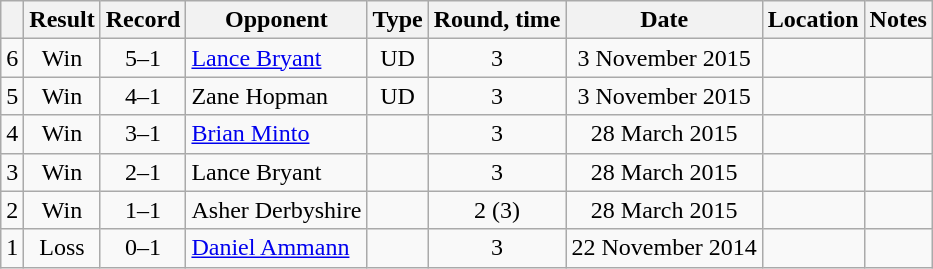<table class="wikitable" style="text-align:center">
<tr>
<th></th>
<th>Result</th>
<th>Record</th>
<th>Opponent</th>
<th>Type</th>
<th>Round, time</th>
<th>Date</th>
<th>Location</th>
<th>Notes</th>
</tr>
<tr>
<td>6</td>
<td>Win</td>
<td>5–1</td>
<td style="text-align:left;"><a href='#'>Lance Bryant</a></td>
<td>UD</td>
<td>3</td>
<td>3 November 2015</td>
<td style="text-align:left;"></td>
<td style="text-align:left;"></td>
</tr>
<tr>
<td>5</td>
<td>Win</td>
<td>4–1</td>
<td style="text-align:left;">Zane Hopman</td>
<td>UD</td>
<td>3</td>
<td>3 November 2015</td>
<td style="text-align:left;"></td>
<td style="text-align:left;"></td>
</tr>
<tr>
<td>4</td>
<td>Win</td>
<td>3–1</td>
<td style="text-align:left;"><a href='#'>Brian Minto</a></td>
<td></td>
<td>3</td>
<td>28 March 2015</td>
<td style="text-align:left;"></td>
<td style="text-align:left;"></td>
</tr>
<tr>
<td>3</td>
<td>Win</td>
<td>2–1</td>
<td style="text-align:left;">Lance Bryant</td>
<td></td>
<td>3</td>
<td>28 March 2015</td>
<td style="text-align:left;"></td>
<td style="text-align:left;"></td>
</tr>
<tr>
<td>2</td>
<td>Win</td>
<td>1–1</td>
<td style="text-align:left;">Asher Derbyshire</td>
<td></td>
<td>2 (3)</td>
<td>28 March 2015</td>
<td style="text-align:left;"></td>
<td style="text-align:left;"></td>
</tr>
<tr>
<td>1</td>
<td>Loss</td>
<td>0–1</td>
<td style="text-align:left;"><a href='#'>Daniel Ammann</a></td>
<td></td>
<td>3</td>
<td>22 November 2014</td>
<td style="text-align:left;"></td>
<td style="text-align:left;"></td>
</tr>
</table>
